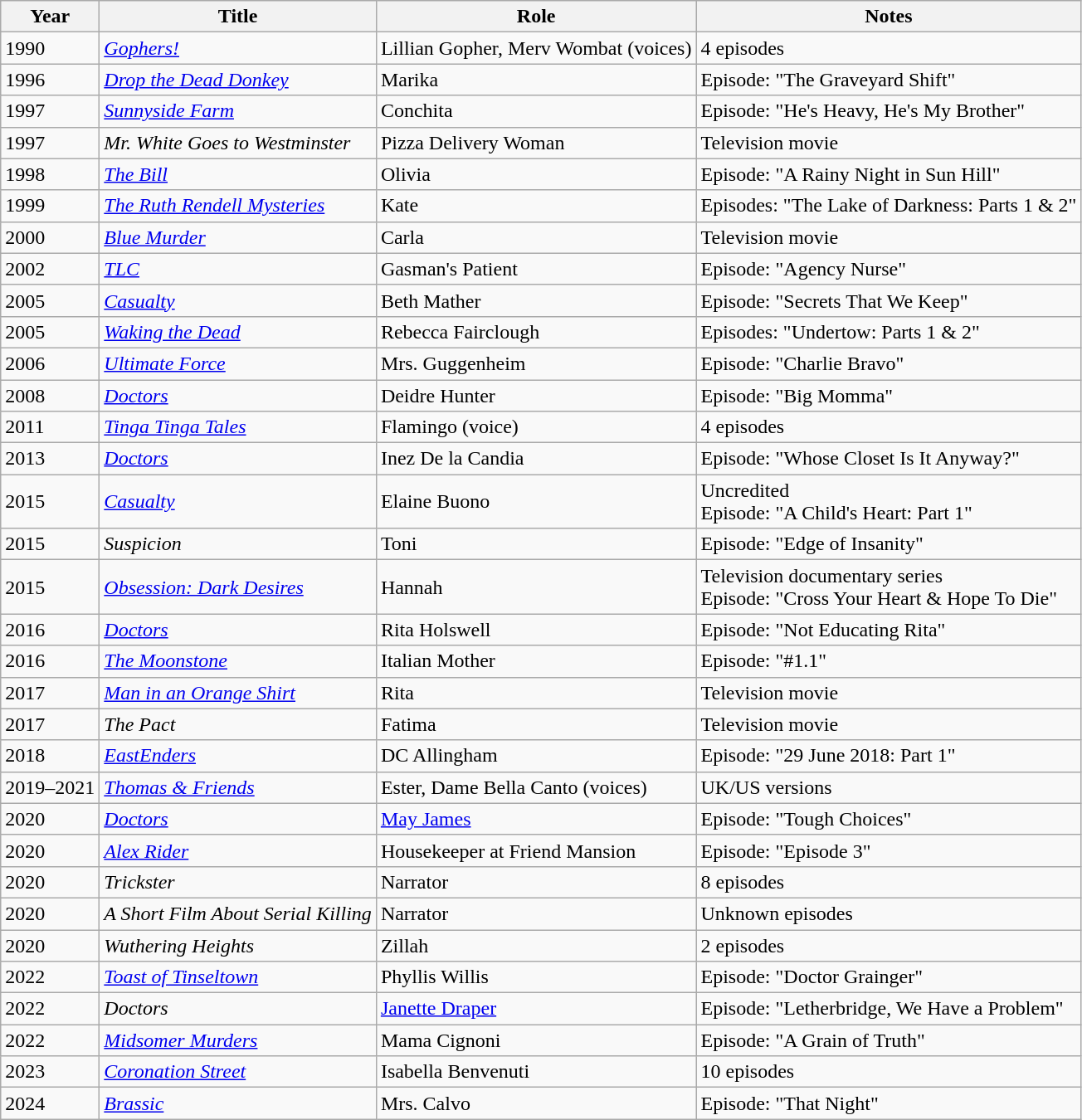<table class="wikitable sortable">
<tr>
<th>Year</th>
<th>Title</th>
<th>Role</th>
<th>Notes</th>
</tr>
<tr>
<td>1990</td>
<td><em><a href='#'>Gophers!</a></em></td>
<td>Lillian Gopher, Merv Wombat (voices)</td>
<td>4 episodes</td>
</tr>
<tr>
<td>1996</td>
<td><em><a href='#'>Drop the Dead Donkey</a></em></td>
<td>Marika</td>
<td>Episode: "The Graveyard Shift"</td>
</tr>
<tr>
<td>1997</td>
<td><em><a href='#'>Sunnyside Farm</a></em></td>
<td>Conchita</td>
<td>Episode: "He's Heavy, He's My Brother"</td>
</tr>
<tr>
<td>1997</td>
<td><em>Mr. White Goes to Westminster</em></td>
<td>Pizza Delivery Woman</td>
<td>Television movie</td>
</tr>
<tr>
<td>1998</td>
<td><em><a href='#'>The Bill</a></em></td>
<td>Olivia</td>
<td>Episode: "A Rainy Night in Sun Hill"</td>
</tr>
<tr>
<td>1999</td>
<td><em><a href='#'>The Ruth Rendell Mysteries</a></em></td>
<td>Kate</td>
<td>Episodes: "The Lake of Darkness: Parts 1 & 2"</td>
</tr>
<tr>
<td>2000</td>
<td><em><a href='#'>Blue Murder</a></em></td>
<td>Carla</td>
<td>Television movie</td>
</tr>
<tr>
<td>2002</td>
<td><em><a href='#'>TLC</a></em></td>
<td>Gasman's Patient</td>
<td>Episode: "Agency Nurse"</td>
</tr>
<tr>
<td>2005</td>
<td><em><a href='#'>Casualty</a></em></td>
<td>Beth Mather</td>
<td>Episode: "Secrets That We Keep"</td>
</tr>
<tr>
<td>2005</td>
<td><em><a href='#'>Waking the Dead</a></em></td>
<td>Rebecca Fairclough</td>
<td>Episodes: "Undertow: Parts 1 & 2"</td>
</tr>
<tr>
<td>2006</td>
<td><em><a href='#'>Ultimate Force</a></em></td>
<td>Mrs. Guggenheim</td>
<td>Episode: "Charlie Bravo"</td>
</tr>
<tr>
<td>2008</td>
<td><em><a href='#'>Doctors</a></em></td>
<td>Deidre Hunter</td>
<td>Episode: "Big Momma"</td>
</tr>
<tr>
<td>2011</td>
<td><em><a href='#'>Tinga Tinga Tales</a></em></td>
<td>Flamingo (voice)</td>
<td>4 episodes</td>
</tr>
<tr>
<td>2013</td>
<td><em><a href='#'>Doctors</a></em></td>
<td>Inez De la Candia</td>
<td>Episode: "Whose Closet Is It Anyway?"</td>
</tr>
<tr>
<td>2015</td>
<td><em><a href='#'>Casualty</a></em></td>
<td>Elaine Buono</td>
<td>Uncredited<br>Episode: "A Child's Heart: Part 1"</td>
</tr>
<tr>
<td>2015</td>
<td><em>Suspicion</em></td>
<td>Toni</td>
<td>Episode: "Edge of Insanity"</td>
</tr>
<tr>
<td>2015</td>
<td><em><a href='#'>Obsession: Dark Desires</a></em></td>
<td>Hannah</td>
<td>Television documentary series<br>Episode: "Cross Your Heart & Hope To Die"</td>
</tr>
<tr>
<td>2016</td>
<td><em><a href='#'>Doctors</a></em></td>
<td>Rita Holswell</td>
<td>Episode: "Not Educating Rita"</td>
</tr>
<tr>
<td>2016</td>
<td><em><a href='#'>The Moonstone</a></em></td>
<td>Italian Mother</td>
<td>Episode: "#1.1"</td>
</tr>
<tr>
<td>2017</td>
<td><em><a href='#'>Man in an Orange Shirt</a></em></td>
<td>Rita</td>
<td>Television movie</td>
</tr>
<tr>
<td>2017</td>
<td><em>The Pact</em></td>
<td>Fatima</td>
<td>Television movie</td>
</tr>
<tr>
<td>2018</td>
<td><em><a href='#'>EastEnders</a></em></td>
<td>DC Allingham</td>
<td>Episode: "29 June 2018: Part 1"</td>
</tr>
<tr>
<td>2019–2021</td>
<td><em><a href='#'>Thomas & Friends</a></em></td>
<td>Ester, Dame Bella Canto (voices)</td>
<td>UK/US versions</td>
</tr>
<tr>
<td>2020</td>
<td><em><a href='#'>Doctors</a></em></td>
<td><a href='#'>May James</a></td>
<td>Episode: "Tough Choices"</td>
</tr>
<tr>
<td>2020</td>
<td><em><a href='#'>Alex Rider</a></em></td>
<td>Housekeeper at Friend Mansion</td>
<td>Episode: "Episode 3"</td>
</tr>
<tr>
<td>2020</td>
<td><em>Trickster</em></td>
<td>Narrator</td>
<td>8 episodes</td>
</tr>
<tr>
<td>2020</td>
<td><em>A Short Film About Serial Killing</em></td>
<td>Narrator</td>
<td>Unknown episodes</td>
</tr>
<tr>
<td>2020</td>
<td><em>Wuthering Heights</em></td>
<td>Zillah</td>
<td>2 episodes</td>
</tr>
<tr>
<td>2022</td>
<td><em><a href='#'>Toast of Tinseltown</a></em></td>
<td>Phyllis Willis</td>
<td>Episode: "Doctor Grainger"</td>
</tr>
<tr>
<td>2022</td>
<td><em>Doctors</em></td>
<td><a href='#'>Janette Draper</a></td>
<td>Episode: "Letherbridge, We Have a Problem"</td>
</tr>
<tr>
<td>2022</td>
<td><em><a href='#'>Midsomer Murders</a></em></td>
<td>Mama Cignoni</td>
<td>Episode: "A Grain of Truth"</td>
</tr>
<tr>
<td>2023</td>
<td><em><a href='#'>Coronation Street</a></em></td>
<td>Isabella Benvenuti</td>
<td>10 episodes</td>
</tr>
<tr>
<td>2024</td>
<td><em><a href='#'>Brassic</a></em></td>
<td>Mrs. Calvo</td>
<td>Episode: "That Night"</td>
</tr>
</table>
